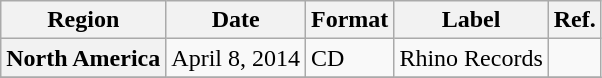<table class="wikitable plainrowheaders">
<tr>
<th scope="col">Region</th>
<th scope="col">Date</th>
<th scope="col">Format</th>
<th scope="col">Label</th>
<th scope="col">Ref.</th>
</tr>
<tr>
<th scope="row">North America</th>
<td>April 8, 2014</td>
<td>CD</td>
<td>Rhino Records</td>
<td></td>
</tr>
<tr>
</tr>
</table>
